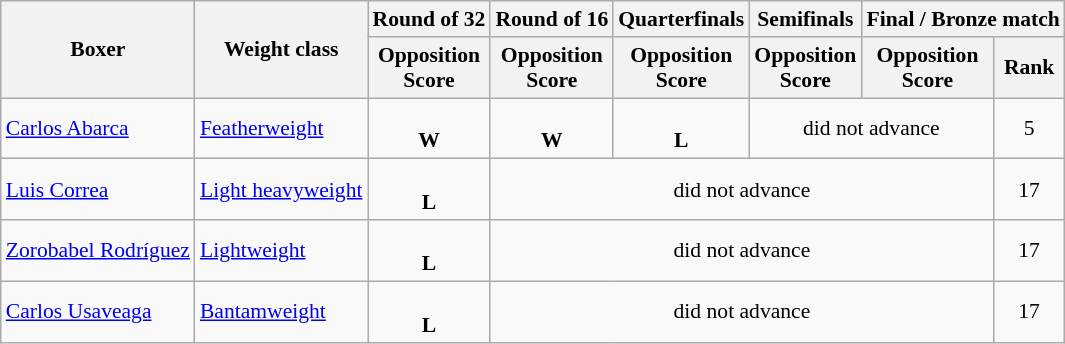<table class=wikitable style="font-size:90%">
<tr>
<th rowspan="2">Boxer</th>
<th rowspan="2">Weight class</th>
<th>Round of 32</th>
<th>Round of 16</th>
<th>Quarterfinals</th>
<th>Semifinals</th>
<th colspan="2">Final / Bronze match</th>
</tr>
<tr>
<th>Opposition<br>Score</th>
<th>Opposition<br>Score</th>
<th>Opposition<br>Score</th>
<th>Opposition<br>Score</th>
<th>Opposition<br>Score</th>
<th>Rank</th>
</tr>
<tr>
<td><a href='#'>Carlos Abarca</a></td>
<td><a href='#'>Featherweight</a></td>
<td align=center> <br> <strong>W</strong></td>
<td align=center> <br> <strong>W</strong></td>
<td align=center> <br> <strong>L</strong></td>
<td align=center colspan=2>did not advance</td>
<td align=center>5</td>
</tr>
<tr>
<td><a href='#'>Luis Correa</a></td>
<td><a href='#'>Light heavyweight</a></td>
<td align=center> <br> <strong>L</strong></td>
<td align=center colspan=4>did not advance</td>
<td align=center>17</td>
</tr>
<tr>
<td><a href='#'>Zorobabel Rodríguez</a></td>
<td><a href='#'>Lightweight</a></td>
<td align=center> <br> <strong>L</strong></td>
<td align=center colspan=4>did not advance</td>
<td align=center>17</td>
</tr>
<tr>
<td><a href='#'>Carlos Usaveaga</a></td>
<td><a href='#'>Bantamweight</a></td>
<td align=center> <br> <strong>L</strong></td>
<td align=center colspan=4>did not advance</td>
<td align=center>17</td>
</tr>
</table>
